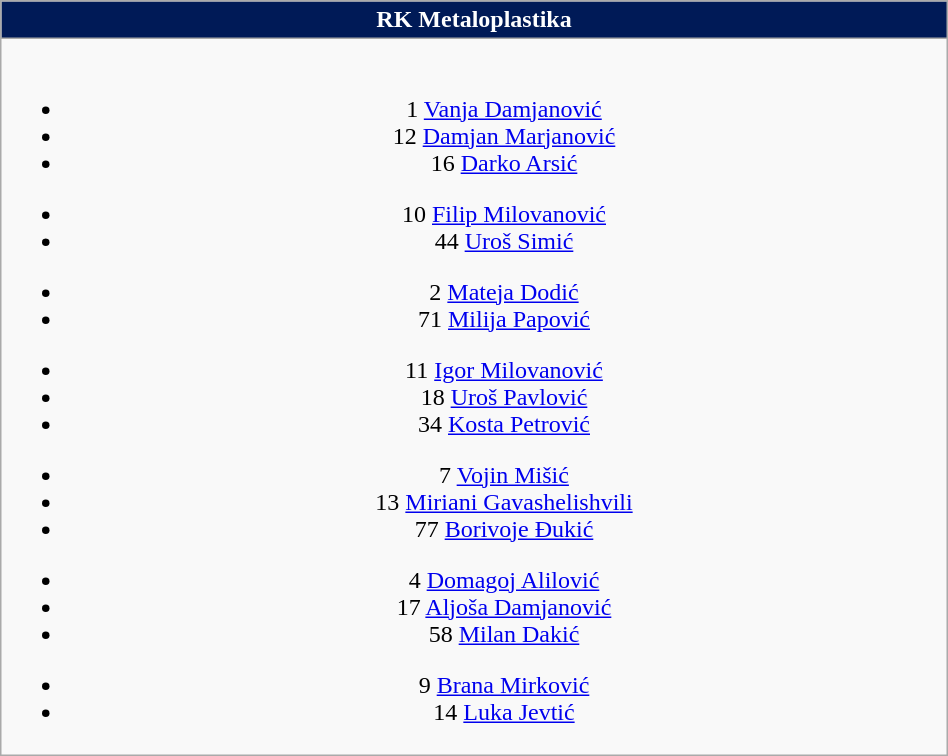<table class="wikitable" style="font-size:100%; text-align:center;" width=50%>
<tr>
<th colspan=5 style="background-color:#001A57;color:#FFFFFF;text-align:center;"> RK Metaloplastika</th>
</tr>
<tr>
<td><br>
<ul><li>1  <a href='#'>Vanja Damjanović</a></li><li>12  <a href='#'>Damjan Marjanović</a></li><li>16  <a href='#'>Darko Arsić</a></li></ul><ul><li>10  <a href='#'>Filip Milovanović</a></li><li>44  <a href='#'>Uroš Simić</a></li></ul><ul><li>2  <a href='#'>Mateja Dodić</a></li><li>71  <a href='#'>Milija Papović</a></li></ul><ul><li>11  <a href='#'>Igor Milovanović</a></li><li>18  <a href='#'>Uroš Pavlović</a></li><li>34  <a href='#'>Kosta Petrović</a></li></ul><ul><li>7  <a href='#'>Vojin Mišić</a></li><li>13  <a href='#'>Miriani Gavashelishvili</a></li><li>77  <a href='#'>Borivoje Đukić</a></li></ul><ul><li>4  <a href='#'>Domagoj Alilović</a></li><li>17  <a href='#'>Aljoša Damjanović</a></li><li>58  <a href='#'>Milan Dakić</a></li></ul><ul><li>9  <a href='#'>Brana Mirković</a></li><li>14  <a href='#'>Luka Jevtić</a></li></ul></td>
</tr>
</table>
